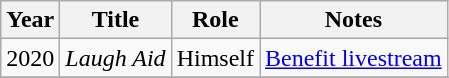<table class="wikitable sortable">
<tr>
<th>Year</th>
<th>Title</th>
<th>Role</th>
<th class="unsortable">Notes</th>
</tr>
<tr>
<td>2020</td>
<td><em>Laugh Aid</em></td>
<td>Himself</td>
<td><a href='#'>Benefit livestream</a></td>
</tr>
<tr>
</tr>
</table>
